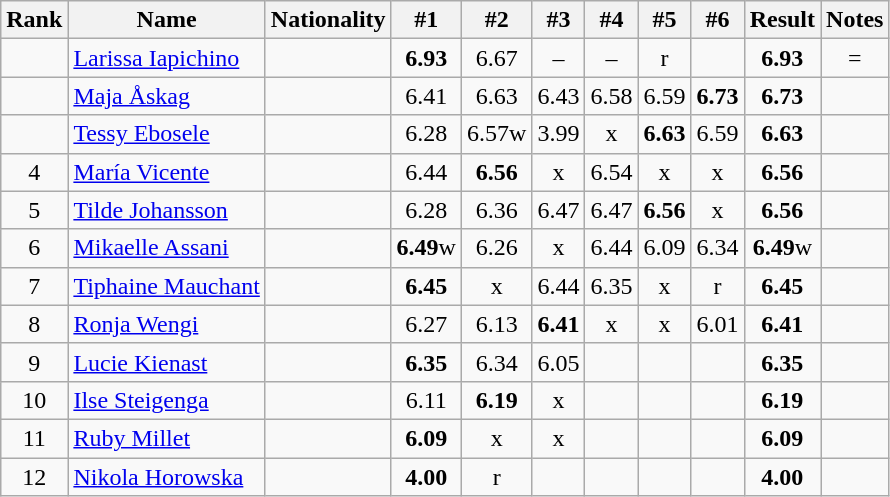<table class="wikitable sortable" style="text-align:center">
<tr>
<th>Rank</th>
<th>Name</th>
<th>Nationality</th>
<th>#1</th>
<th>#2</th>
<th>#3</th>
<th>#4</th>
<th>#5</th>
<th>#6</th>
<th>Result</th>
<th>Notes</th>
</tr>
<tr>
<td></td>
<td align=left><a href='#'>Larissa Iapichino</a></td>
<td align=left></td>
<td><strong>6.93</strong></td>
<td>6.67</td>
<td>–</td>
<td>–</td>
<td>r</td>
<td></td>
<td><strong>6.93</strong></td>
<td>=</td>
</tr>
<tr>
<td></td>
<td align=left><a href='#'>Maja Åskag</a></td>
<td align=left></td>
<td>6.41</td>
<td>6.63</td>
<td>6.43</td>
<td>6.58</td>
<td>6.59</td>
<td><strong>6.73</strong></td>
<td><strong>6.73</strong></td>
<td></td>
</tr>
<tr>
<td></td>
<td align=left><a href='#'>Tessy Ebosele</a></td>
<td align=left></td>
<td>6.28</td>
<td>6.57w</td>
<td>3.99</td>
<td>x</td>
<td><strong>6.63</strong></td>
<td>6.59</td>
<td><strong>6.63</strong></td>
<td></td>
</tr>
<tr>
<td>4</td>
<td align=left><a href='#'>María Vicente</a></td>
<td align=left></td>
<td>6.44</td>
<td><strong>6.56</strong></td>
<td>x</td>
<td>6.54</td>
<td>x</td>
<td>x</td>
<td><strong>6.56</strong></td>
<td></td>
</tr>
<tr>
<td>5</td>
<td align=left><a href='#'>Tilde Johansson</a></td>
<td align=left></td>
<td>6.28</td>
<td>6.36</td>
<td>6.47</td>
<td>6.47</td>
<td><strong>6.56</strong></td>
<td>x</td>
<td><strong>6.56</strong></td>
<td></td>
</tr>
<tr>
<td>6</td>
<td align=left><a href='#'>Mikaelle Assani</a></td>
<td align=left></td>
<td><strong>6.49</strong>w</td>
<td>6.26</td>
<td>x</td>
<td>6.44</td>
<td>6.09</td>
<td>6.34</td>
<td><strong>6.49</strong>w</td>
<td></td>
</tr>
<tr>
<td>7</td>
<td align=left><a href='#'>Tiphaine Mauchant</a></td>
<td align=left></td>
<td><strong>6.45</strong></td>
<td>x</td>
<td>6.44</td>
<td>6.35</td>
<td>x</td>
<td>r</td>
<td><strong>6.45</strong></td>
<td></td>
</tr>
<tr>
<td>8</td>
<td align=left><a href='#'>Ronja Wengi</a></td>
<td align=left></td>
<td>6.27</td>
<td>6.13</td>
<td><strong>6.41</strong></td>
<td>x</td>
<td>x</td>
<td>6.01</td>
<td><strong>6.41</strong></td>
<td></td>
</tr>
<tr>
<td>9</td>
<td align=left><a href='#'>Lucie Kienast</a></td>
<td align=left></td>
<td><strong>6.35</strong></td>
<td>6.34</td>
<td>6.05</td>
<td></td>
<td></td>
<td></td>
<td><strong>6.35</strong></td>
<td></td>
</tr>
<tr>
<td>10</td>
<td align=left><a href='#'>Ilse Steigenga</a></td>
<td align=left></td>
<td>6.11</td>
<td><strong>6.19</strong></td>
<td>x</td>
<td></td>
<td></td>
<td></td>
<td><strong>6.19</strong></td>
<td></td>
</tr>
<tr>
<td>11</td>
<td align=left><a href='#'>Ruby Millet</a></td>
<td align=left></td>
<td><strong>6.09</strong></td>
<td>x</td>
<td>x</td>
<td></td>
<td></td>
<td></td>
<td><strong>6.09</strong></td>
<td></td>
</tr>
<tr>
<td>12</td>
<td align=left><a href='#'>Nikola Horowska</a></td>
<td align=left></td>
<td><strong>4.00</strong></td>
<td>r</td>
<td></td>
<td></td>
<td></td>
<td></td>
<td><strong>4.00</strong></td>
<td></td>
</tr>
</table>
